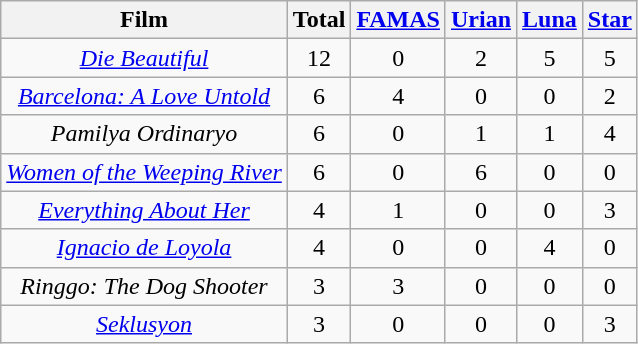<table class="wikitable" style="text-align:center">
<tr>
<th>Film</th>
<th>Total</th>
<th><a href='#'>FAMAS</a></th>
<th><a href='#'>Urian</a></th>
<th><a href='#'>Luna</a></th>
<th><a href='#'>Star</a></th>
</tr>
<tr>
<td><em><a href='#'>Die Beautiful</a></em></td>
<td>12</td>
<td>0</td>
<td>2</td>
<td>5</td>
<td>5</td>
</tr>
<tr>
<td><em><a href='#'>Barcelona: A Love Untold</a></em></td>
<td>6</td>
<td>4</td>
<td>0</td>
<td>0</td>
<td>2</td>
</tr>
<tr>
<td><em>Pamilya Ordinaryo</em></td>
<td>6</td>
<td>0</td>
<td>1</td>
<td>1</td>
<td>4</td>
</tr>
<tr>
<td><em><a href='#'>Women of the Weeping River</a></em></td>
<td>6</td>
<td>0</td>
<td>6</td>
<td>0</td>
<td>0</td>
</tr>
<tr>
<td><em><a href='#'>Everything About Her</a></em></td>
<td>4</td>
<td>1</td>
<td>0</td>
<td>0</td>
<td>3</td>
</tr>
<tr>
<td><em><a href='#'>Ignacio de Loyola</a></em></td>
<td>4</td>
<td>0</td>
<td>0</td>
<td>4</td>
<td>0</td>
</tr>
<tr>
<td><em>Ringgo: The Dog Shooter</em></td>
<td>3</td>
<td>3</td>
<td>0</td>
<td>0</td>
<td>0</td>
</tr>
<tr>
<td><em><a href='#'>Seklusyon</a></em></td>
<td>3</td>
<td>0</td>
<td>0</td>
<td>0</td>
<td>3</td>
</tr>
</table>
